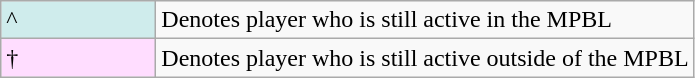<table class="wikitable sortable">
<tr>
<td style="background-color:#CFECEC; border:1px solid #aaaaaa; width:6em">^</td>
<td>Denotes player who is still active in the MPBL</td>
</tr>
<tr>
<td style="background-color:#FFDDFF; border:1px solid #aaaaaa; width:6em">†</td>
<td>Denotes player who is still active outside of the MPBL</td>
</tr>
</table>
